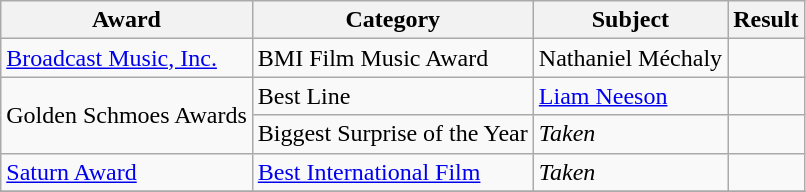<table class="wikitable">
<tr>
<th>Award</th>
<th>Category</th>
<th>Subject</th>
<th>Result</th>
</tr>
<tr>
<td><a href='#'>Broadcast Music, Inc.</a></td>
<td>BMI Film Music Award</td>
<td>Nathaniel Méchaly</td>
<td></td>
</tr>
<tr>
<td rowspan=2>Golden Schmoes Awards</td>
<td>Best Line</td>
<td><a href='#'>Liam Neeson</a></td>
<td></td>
</tr>
<tr>
<td>Biggest Surprise of the Year</td>
<td><em>Taken</em></td>
<td></td>
</tr>
<tr>
<td><a href='#'>Saturn Award</a></td>
<td><a href='#'>Best International Film</a></td>
<td><em>Taken</em></td>
<td></td>
</tr>
<tr>
</tr>
</table>
